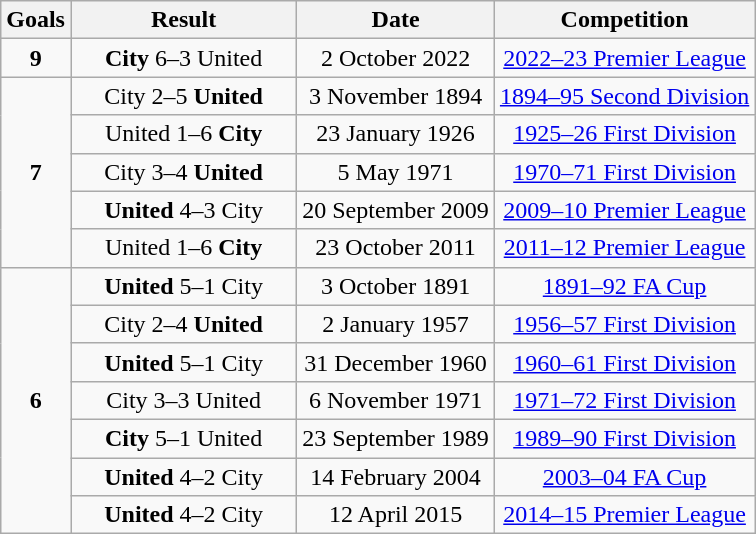<table class="wikitable sortable" style="text-align:center;">
<tr>
<th>Goals</th>
<th style="width:30%;">Result</th>
<th>Date</th>
<th>Competition</th>
</tr>
<tr>
<td><strong>9</strong></td>
<td><strong>City</strong> 6–3 United</td>
<td>2 October 2022</td>
<td><a href='#'>2022–23 Premier League</a></td>
</tr>
<tr>
<td rowspan="5"><strong>7</strong></td>
<td>City 2–5 <strong>United</strong></td>
<td>3 November 1894</td>
<td><a href='#'>1894–95 Second Division</a></td>
</tr>
<tr>
<td>United 1–6 <strong>City</strong></td>
<td>23 January 1926</td>
<td><a href='#'>1925–26 First Division</a></td>
</tr>
<tr>
<td>City 3–4 <strong>United</strong></td>
<td>5 May 1971</td>
<td><a href='#'>1970–71 First Division</a></td>
</tr>
<tr>
<td><strong>United</strong> 4–3 City</td>
<td>20 September 2009</td>
<td><a href='#'>2009–10 Premier League</a></td>
</tr>
<tr>
<td>United 1–6 <strong>City</strong></td>
<td>23 October 2011</td>
<td><a href='#'>2011–12 Premier League</a></td>
</tr>
<tr>
<td rowspan="7"><strong>6</strong></td>
<td><strong>United</strong> 5–1 City</td>
<td>3 October 1891</td>
<td><a href='#'>1891–92 FA Cup</a></td>
</tr>
<tr>
<td>City 2–4 <strong>United</strong></td>
<td>2 January 1957</td>
<td><a href='#'>1956–57 First Division</a></td>
</tr>
<tr>
<td><strong>United</strong> 5–1 City</td>
<td>31 December 1960</td>
<td><a href='#'>1960–61 First Division</a></td>
</tr>
<tr>
<td>City 3–3 United</td>
<td>6 November 1971</td>
<td><a href='#'>1971–72 First Division</a></td>
</tr>
<tr>
<td><strong>City</strong> 5–1 United</td>
<td>23 September 1989</td>
<td><a href='#'>1989–90 First Division</a></td>
</tr>
<tr>
<td><strong>United</strong> 4–2 City</td>
<td>14 February 2004</td>
<td><a href='#'>2003–04 FA Cup</a></td>
</tr>
<tr>
<td><strong>United</strong> 4–2 City</td>
<td>12 April 2015</td>
<td><a href='#'>2014–15 Premier League</a></td>
</tr>
</table>
